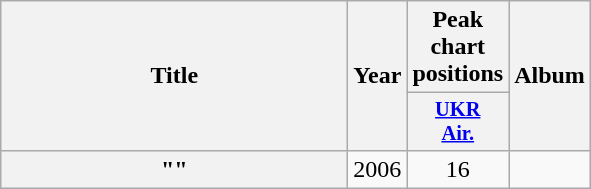<table class="wikitable plainrowheaders" style="text-align:center;">
<tr>
<th scope="col" rowspan="2" style="width:14em;">Title</th>
<th scope="col" rowspan="2" style="width:1em;">Year</th>
<th>Peak chart positions</th>
<th scope="col" rowspan="2">Album</th>
</tr>
<tr>
<th scope="col" style="width:3em;font-size:85%;"><a href='#'>UKR<br>Air.</a><br></th>
</tr>
<tr>
<th scope="row">""<br></th>
<td>2006</td>
<td>16</td>
<td></td>
</tr>
</table>
